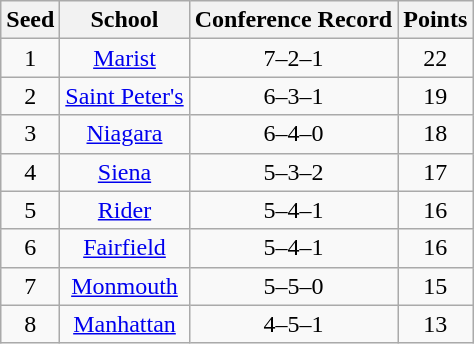<table class="wikitable" style="text-align:center">
<tr>
<th>Seed</th>
<th>School</th>
<th>Conference Record</th>
<th>Points</th>
</tr>
<tr>
<td>1</td>
<td><a href='#'>Marist</a></td>
<td>7–2–1</td>
<td>22</td>
</tr>
<tr>
<td>2</td>
<td><a href='#'>Saint Peter's</a></td>
<td>6–3–1</td>
<td>19</td>
</tr>
<tr>
<td>3</td>
<td><a href='#'>Niagara</a></td>
<td>6–4–0</td>
<td>18</td>
</tr>
<tr>
<td>4</td>
<td><a href='#'>Siena</a></td>
<td>5–3–2</td>
<td>17</td>
</tr>
<tr>
<td>5</td>
<td><a href='#'>Rider</a></td>
<td>5–4–1</td>
<td>16</td>
</tr>
<tr>
<td>6</td>
<td><a href='#'>Fairfield</a></td>
<td>5–4–1</td>
<td>16</td>
</tr>
<tr>
<td>7</td>
<td><a href='#'>Monmouth</a></td>
<td>5–5–0</td>
<td>15</td>
</tr>
<tr>
<td>8</td>
<td><a href='#'>Manhattan</a></td>
<td>4–5–1</td>
<td>13</td>
</tr>
</table>
